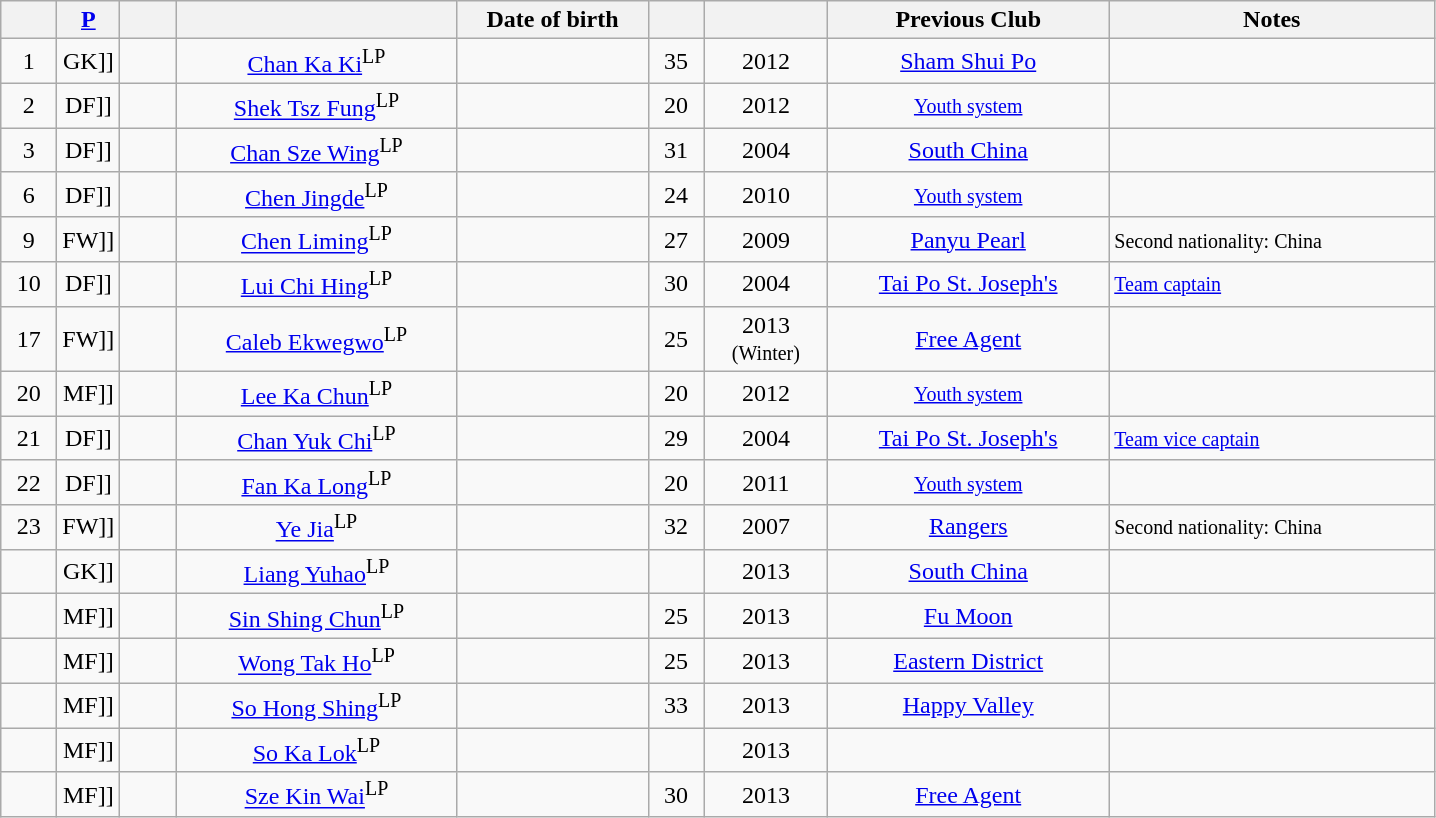<table class="wikitable sortable" style="text-align: center;">
<tr>
<th width=30></th>
<th width=30><a href='#'>P</a></th>
<th width=30></th>
<th width=180></th>
<th width=120>Date of birth</th>
<th width=30></th>
<th width=75></th>
<th width=180>Previous Club</th>
<th width=210>Notes</th>
</tr>
<tr>
<td>1</td>
<td [[>GK]]</td>
<td></td>
<td><a href='#'>Chan Ka Ki</a><sup>LP</sup></td>
<td></td>
<td>35</td>
<td>2012</td>
<td> <a href='#'>Sham Shui Po</a></td>
<td></td>
</tr>
<tr>
<td>2</td>
<td [[>DF]]</td>
<td></td>
<td><a href='#'>Shek Tsz Fung</a><sup>LP</sup></td>
<td></td>
<td>20</td>
<td>2012</td>
<td><small><a href='#'>Youth system</a></small></td>
<td></td>
</tr>
<tr>
<td>3</td>
<td [[>DF]]</td>
<td></td>
<td><a href='#'>Chan Sze Wing</a><sup>LP</sup></td>
<td></td>
<td>31</td>
<td>2004</td>
<td> <a href='#'>South China</a></td>
<td></td>
</tr>
<tr>
<td>6</td>
<td [[>DF]]</td>
<td></td>
<td><a href='#'>Chen Jingde</a><sup>LP</sup></td>
<td></td>
<td>24</td>
<td>2010</td>
<td><small><a href='#'>Youth system</a></small></td>
<td></td>
</tr>
<tr>
<td>9</td>
<td [[>FW]]</td>
<td></td>
<td><a href='#'>Chen Liming</a><sup>LP</sup></td>
<td></td>
<td>27</td>
<td>2009</td>
<td> <a href='#'>Panyu Pearl</a></td>
<td align=left><small>Second nationality: China</small></td>
</tr>
<tr>
<td>10</td>
<td [[>DF]]</td>
<td></td>
<td><a href='#'>Lui Chi Hing</a><sup>LP</sup></td>
<td></td>
<td>30</td>
<td>2004</td>
<td> <a href='#'>Tai Po St. Joseph's</a></td>
<td align=left><small><a href='#'>Team captain</a></small></td>
</tr>
<tr>
<td>17</td>
<td [[>FW]]</td>
<td></td>
<td><a href='#'>Caleb Ekwegwo</a><sup>LP</sup></td>
<td></td>
<td>25</td>
<td>2013 <small>(Winter)</small></td>
<td><a href='#'>Free Agent</a></td>
<td></td>
</tr>
<tr>
<td>20</td>
<td [[>MF]]</td>
<td></td>
<td><a href='#'>Lee Ka Chun</a><sup>LP</sup></td>
<td></td>
<td>20</td>
<td>2012</td>
<td><small><a href='#'>Youth system</a></small></td>
<td></td>
</tr>
<tr>
<td>21</td>
<td [[>DF]]</td>
<td></td>
<td><a href='#'>Chan Yuk Chi</a><sup>LP</sup></td>
<td></td>
<td>29</td>
<td>2004</td>
<td> <a href='#'>Tai Po St. Joseph's</a></td>
<td align=left><small><a href='#'>Team vice captain</a></small></td>
</tr>
<tr>
<td>22</td>
<td [[>DF]]</td>
<td></td>
<td><a href='#'>Fan Ka Long</a><sup>LP</sup></td>
<td></td>
<td>20</td>
<td>2011</td>
<td><small><a href='#'>Youth system</a></small></td>
<td></td>
</tr>
<tr>
<td>23</td>
<td [[>FW]]</td>
<td></td>
<td><a href='#'>Ye Jia</a><sup>LP</sup></td>
<td></td>
<td>32</td>
<td>2007</td>
<td> <a href='#'>Rangers</a></td>
<td align=left><small>Second nationality: China</small></td>
</tr>
<tr>
<td></td>
<td [[>GK]]</td>
<td></td>
<td><a href='#'>Liang Yuhao</a><sup>LP</sup></td>
<td></td>
<td></td>
<td>2013</td>
<td> <a href='#'>South China</a></td>
<td></td>
</tr>
<tr>
<td></td>
<td [[>MF]]</td>
<td></td>
<td><a href='#'>Sin Shing Chun</a><sup>LP</sup></td>
<td></td>
<td>25</td>
<td>2013</td>
<td> <a href='#'>Fu Moon</a></td>
<td></td>
</tr>
<tr>
<td></td>
<td [[>MF]]</td>
<td></td>
<td><a href='#'>Wong Tak Ho</a><sup>LP</sup></td>
<td></td>
<td>25</td>
<td>2013</td>
<td> <a href='#'>Eastern District</a></td>
<td></td>
</tr>
<tr>
<td></td>
<td [[>MF]]</td>
<td></td>
<td><a href='#'>So Hong Shing</a><sup>LP</sup></td>
<td></td>
<td>33</td>
<td>2013</td>
<td> <a href='#'>Happy Valley</a></td>
<td></td>
</tr>
<tr>
<td></td>
<td [[>MF]]</td>
<td></td>
<td><a href='#'>So Ka Lok</a><sup>LP</sup></td>
<td></td>
<td></td>
<td>2013</td>
<td></td>
<td></td>
</tr>
<tr>
<td></td>
<td [[>MF]]</td>
<td></td>
<td><a href='#'>Sze Kin Wai</a><sup>LP</sup></td>
<td></td>
<td>30</td>
<td>2013</td>
<td><a href='#'>Free Agent</a></td>
<td></td>
</tr>
</table>
